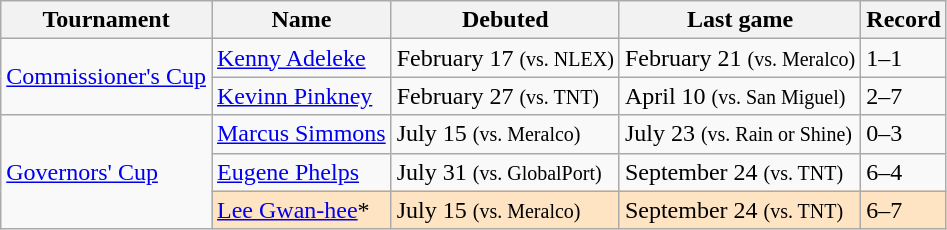<table class="wikitable">
<tr>
<th>Tournament</th>
<th>Name</th>
<th>Debuted</th>
<th>Last game</th>
<th>Record</th>
</tr>
<tr>
<td rowspan=2><a href='#'>Commissioner's Cup</a></td>
<td><a href='#'>Kenny Adeleke</a></td>
<td>February 17 <small>(vs. NLEX)</small></td>
<td>February 21 <small>(vs. Meralco)</small></td>
<td>1–1</td>
</tr>
<tr>
<td><a href='#'>Kevinn Pinkney</a></td>
<td>February 27 <small>(vs. TNT)</small></td>
<td>April 10 <small>(vs. San Miguel)</small></td>
<td>2–7</td>
</tr>
<tr>
<td rowspan=3><a href='#'>Governors' Cup</a></td>
<td> <a href='#'>Marcus Simmons</a></td>
<td>July 15 <small>(vs. Meralco)</small></td>
<td>July 23 <small>(vs. Rain or Shine)</small></td>
<td>0–3</td>
</tr>
<tr>
<td> <a href='#'>Eugene Phelps</a></td>
<td>July 31 <small>(vs. GlobalPort)</small></td>
<td>September 24 <small>(vs. TNT)</small></td>
<td>6–4</td>
</tr>
<tr bgcolor=#FFE4C4>
<td> <a href='#'>Lee Gwan-hee</a>*</td>
<td>July 15 <small>(vs. Meralco)</small></td>
<td>September 24 <small>(vs. TNT)</small></td>
<td>6–7</td>
</tr>
</table>
